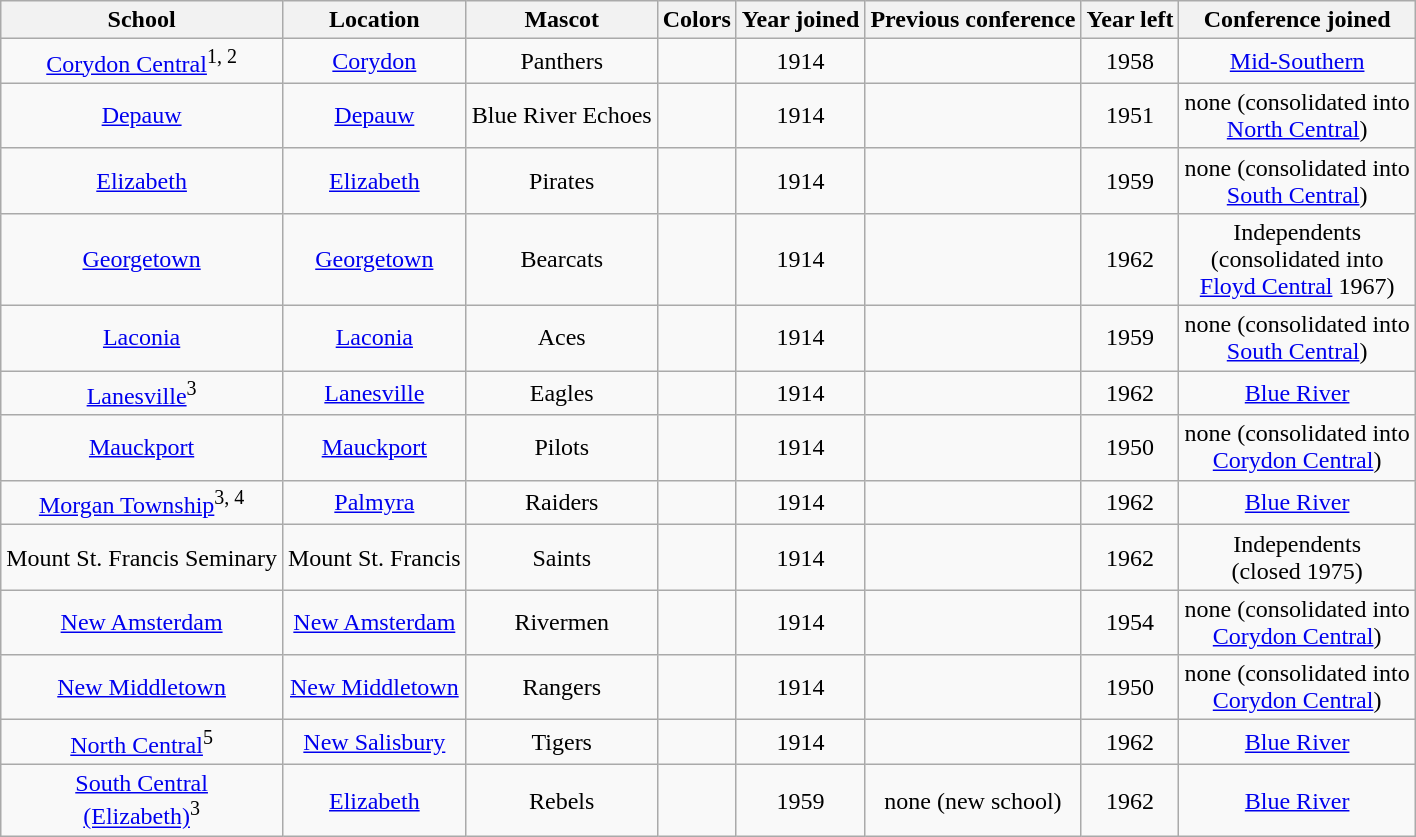<table class="wikitable" style="text-align:center;">
<tr>
<th>School</th>
<th>Location</th>
<th>Mascot</th>
<th>Colors</th>
<th>Year joined</th>
<th>Previous conference</th>
<th>Year left</th>
<th>Conference joined</th>
</tr>
<tr>
<td><a href='#'>Corydon Central</a><sup>1, 2</sup></td>
<td><a href='#'>Corydon</a></td>
<td>Panthers</td>
<td>  </td>
<td>1914</td>
<td></td>
<td>1958</td>
<td><a href='#'>Mid-Southern</a></td>
</tr>
<tr>
<td><a href='#'>Depauw</a></td>
<td><a href='#'>Depauw</a></td>
<td>Blue River Echoes</td>
<td> </td>
<td>1914</td>
<td></td>
<td>1951</td>
<td>none (consolidated into<br><a href='#'>North Central</a>)</td>
</tr>
<tr>
<td><a href='#'>Elizabeth</a></td>
<td><a href='#'>Elizabeth</a></td>
<td>Pirates</td>
<td> </td>
<td>1914</td>
<td></td>
<td>1959</td>
<td>none (consolidated into<br><a href='#'>South Central</a>)</td>
</tr>
<tr>
<td><a href='#'>Georgetown</a></td>
<td><a href='#'>Georgetown</a></td>
<td>Bearcats</td>
<td> </td>
<td>1914</td>
<td></td>
<td>1962</td>
<td>Independents<br>(consolidated into<br><a href='#'>Floyd Central</a> 1967)</td>
</tr>
<tr>
<td><a href='#'>Laconia</a></td>
<td><a href='#'>Laconia</a></td>
<td>Aces</td>
<td> </td>
<td>1914</td>
<td></td>
<td>1959</td>
<td>none (consolidated into<br><a href='#'>South Central</a>)</td>
</tr>
<tr>
<td><a href='#'>Lanesville</a><sup>3</sup></td>
<td><a href='#'>Lanesville</a></td>
<td>Eagles</td>
<td> </td>
<td>1914</td>
<td></td>
<td>1962</td>
<td><a href='#'>Blue River</a></td>
</tr>
<tr>
<td><a href='#'>Mauckport</a></td>
<td><a href='#'>Mauckport</a></td>
<td>Pilots</td>
<td> </td>
<td>1914</td>
<td></td>
<td>1950</td>
<td>none (consolidated into<br><a href='#'>Corydon Central</a>)</td>
</tr>
<tr>
<td><a href='#'>Morgan Township</a><sup>3, 4</sup></td>
<td><a href='#'>Palmyra</a></td>
<td>Raiders</td>
<td> </td>
<td>1914</td>
<td></td>
<td>1962</td>
<td><a href='#'>Blue River</a></td>
</tr>
<tr>
<td>Mount St. Francis Seminary</td>
<td>Mount St. Francis</td>
<td>Saints</td>
<td> </td>
<td>1914</td>
<td></td>
<td>1962</td>
<td>Independents<br>(closed 1975)</td>
</tr>
<tr>
<td><a href='#'>New Amsterdam</a></td>
<td><a href='#'>New Amsterdam</a></td>
<td>Rivermen</td>
<td> </td>
<td>1914</td>
<td></td>
<td>1954</td>
<td>none (consolidated into<br><a href='#'>Corydon Central</a>)</td>
</tr>
<tr>
<td><a href='#'>New Middletown</a></td>
<td><a href='#'>New Middletown</a></td>
<td>Rangers</td>
<td> </td>
<td>1914</td>
<td></td>
<td>1950</td>
<td>none (consolidated into<br><a href='#'>Corydon Central</a>)</td>
</tr>
<tr>
<td><a href='#'>North Central</a><sup>5</sup></td>
<td><a href='#'>New Salisbury</a></td>
<td>Tigers</td>
<td> </td>
<td>1914</td>
<td></td>
<td>1962</td>
<td><a href='#'>Blue River</a></td>
</tr>
<tr>
<td><a href='#'>South Central <br> (Elizabeth)</a><sup>3</sup></td>
<td><a href='#'>Elizabeth</a></td>
<td>Rebels</td>
<td> </td>
<td>1959</td>
<td>none (new school)</td>
<td>1962</td>
<td><a href='#'>Blue River</a></td>
</tr>
</table>
